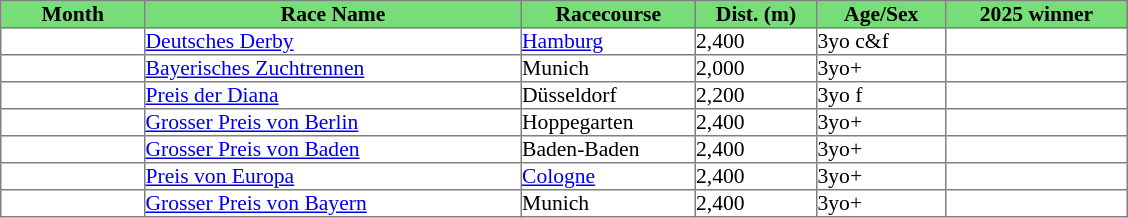<table class = "sortable" | border="1" cellpadding="0" style="border-collapse: collapse; font-size:90%">
<tr bgcolor="#77dd77" align="center">
<th>Month</th>
<th>Race Name</th>
<th>Racecourse</th>
<th>Dist. (m)</th>
<th>Age/Sex</th>
<th>2025 winner</th>
</tr>
<tr>
<td width=95px></td>
<td width=250px><a href='#'>Deutsches Derby</a></td>
<td width=115px><a href='#'>Hamburg</a></td>
<td width=80px>2,400</td>
<td width=85px>3yo c&f</td>
<td width=120px></td>
</tr>
<tr>
<td></td>
<td><a href='#'>Bayerisches Zuchtrennen</a></td>
<td>Munich</td>
<td>2,000</td>
<td>3yo+</td>
<td></td>
</tr>
<tr>
<td></td>
<td><a href='#'>Preis der Diana</a></td>
<td>Düsseldorf</td>
<td>2,200</td>
<td>3yo f</td>
<td></td>
</tr>
<tr>
<td></td>
<td><a href='#'>Grosser Preis von Berlin</a></td>
<td>Hoppegarten</td>
<td>2,400</td>
<td>3yo+</td>
<td></td>
</tr>
<tr>
<td></td>
<td><a href='#'>Grosser Preis von Baden</a></td>
<td>Baden-Baden</td>
<td>2,400</td>
<td>3yo+</td>
<td></td>
</tr>
<tr>
<td></td>
<td><a href='#'>Preis von Europa</a></td>
<td><a href='#'>Cologne</a></td>
<td>2,400</td>
<td>3yo+</td>
<td></td>
</tr>
<tr>
<td></td>
<td><a href='#'>Grosser Preis von Bayern</a></td>
<td>Munich</td>
<td>2,400</td>
<td>3yo+</td>
<td></td>
</tr>
</table>
